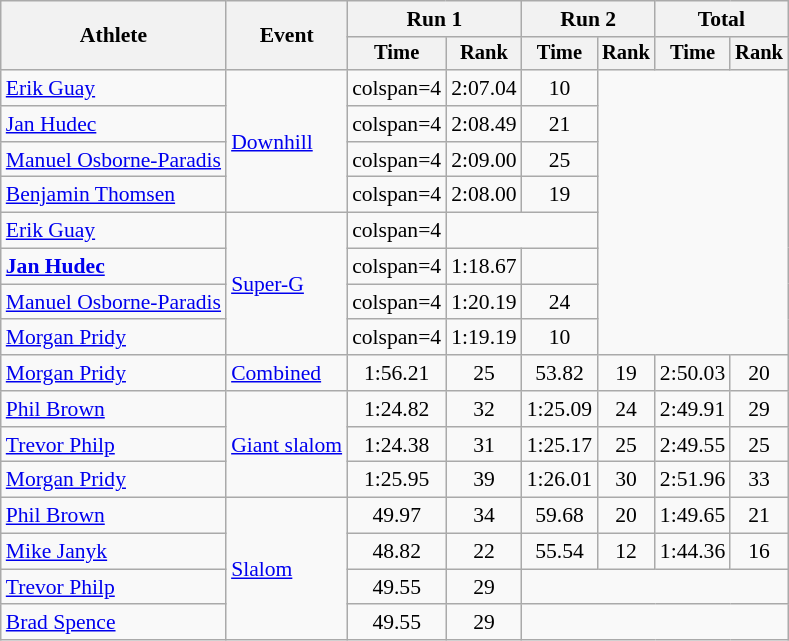<table class="wikitable" style="font-size:90%">
<tr>
<th rowspan=2>Athlete</th>
<th rowspan=2>Event</th>
<th colspan=2>Run 1</th>
<th colspan=2>Run 2</th>
<th colspan=2>Total</th>
</tr>
<tr style="font-size:95%">
<th>Time</th>
<th>Rank</th>
<th>Time</th>
<th>Rank</th>
<th>Time</th>
<th>Rank</th>
</tr>
<tr align=center>
<td align=left><a href='#'>Erik Guay</a></td>
<td align=left rowspan=4><a href='#'>Downhill</a></td>
<td>colspan=4 </td>
<td>2:07.04</td>
<td>10</td>
</tr>
<tr align=center>
<td align=left><a href='#'>Jan Hudec</a></td>
<td>colspan=4 </td>
<td>2:08.49</td>
<td>21</td>
</tr>
<tr align=center>
<td align=left><a href='#'>Manuel Osborne-Paradis</a></td>
<td>colspan=4 </td>
<td>2:09.00</td>
<td>25</td>
</tr>
<tr align=center>
<td align=left><a href='#'>Benjamin Thomsen</a></td>
<td>colspan=4 </td>
<td>2:08.00</td>
<td>19</td>
</tr>
<tr align=center>
<td align=left><a href='#'>Erik Guay</a></td>
<td align=left rowspan=4><a href='#'>Super-G</a></td>
<td>colspan=4 </td>
<td colspan=2></td>
</tr>
<tr align=center>
<td align=left><strong><a href='#'>Jan Hudec</a></strong></td>
<td>colspan=4 </td>
<td>1:18.67</td>
<td></td>
</tr>
<tr align=center>
<td align=left><a href='#'>Manuel Osborne-Paradis</a></td>
<td>colspan=4 </td>
<td>1:20.19</td>
<td>24</td>
</tr>
<tr align=center>
<td align=left><a href='#'>Morgan Pridy</a></td>
<td>colspan=4 </td>
<td>1:19.19</td>
<td>10</td>
</tr>
<tr align=center>
<td align=left><a href='#'>Morgan Pridy</a></td>
<td align=left><a href='#'>Combined</a></td>
<td>1:56.21</td>
<td>25</td>
<td>53.82</td>
<td>19</td>
<td>2:50.03</td>
<td>20</td>
</tr>
<tr align=center>
<td align=left><a href='#'>Phil Brown</a></td>
<td align=left rowspan=3><a href='#'>Giant slalom</a></td>
<td>1:24.82</td>
<td>32</td>
<td>1:25.09</td>
<td>24</td>
<td>2:49.91</td>
<td>29</td>
</tr>
<tr align=center>
<td align=left><a href='#'>Trevor Philp</a></td>
<td>1:24.38</td>
<td>31</td>
<td>1:25.17</td>
<td>25</td>
<td>2:49.55</td>
<td>25</td>
</tr>
<tr align=center>
<td align=left><a href='#'>Morgan Pridy</a></td>
<td>1:25.95</td>
<td>39</td>
<td>1:26.01</td>
<td>30</td>
<td>2:51.96</td>
<td>33</td>
</tr>
<tr align=center>
<td align=left><a href='#'>Phil Brown</a></td>
<td align=left rowspan=4><a href='#'>Slalom</a></td>
<td>49.97</td>
<td>34</td>
<td>59.68</td>
<td>20</td>
<td>1:49.65</td>
<td>21</td>
</tr>
<tr align=center>
<td align=left><a href='#'>Mike Janyk</a></td>
<td>48.82</td>
<td>22</td>
<td>55.54</td>
<td>12</td>
<td>1:44.36</td>
<td>16</td>
</tr>
<tr align=center>
<td align=left><a href='#'>Trevor Philp</a></td>
<td>49.55</td>
<td>29</td>
<td colspan=4></td>
</tr>
<tr align=center>
<td align=left><a href='#'>Brad Spence</a></td>
<td>49.55</td>
<td>29</td>
<td colspan=4></td>
</tr>
</table>
